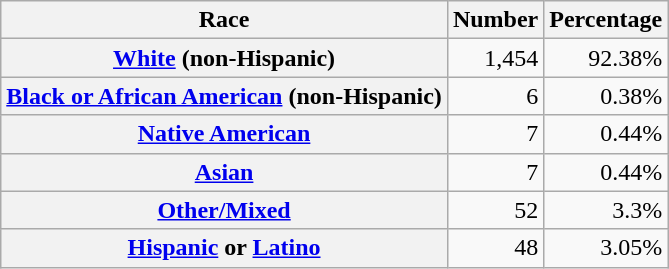<table class="wikitable" style="text-align:right">
<tr>
<th scope="col">Race</th>
<th scope="col">Number</th>
<th scope="col">Percentage</th>
</tr>
<tr>
<th scope="row"><a href='#'>White</a> (non-Hispanic)</th>
<td>1,454</td>
<td>92.38%</td>
</tr>
<tr>
<th scope="row"><a href='#'>Black or African American</a> (non-Hispanic)</th>
<td>6</td>
<td>0.38%</td>
</tr>
<tr>
<th scope="row"><a href='#'>Native American</a></th>
<td>7</td>
<td>0.44%</td>
</tr>
<tr>
<th scope="row"><a href='#'>Asian</a></th>
<td>7</td>
<td>0.44%</td>
</tr>
<tr>
<th scope="row"><a href='#'>Other/Mixed</a></th>
<td>52</td>
<td>3.3%</td>
</tr>
<tr>
<th scope="row"><a href='#'>Hispanic</a> or <a href='#'>Latino</a></th>
<td>48</td>
<td>3.05%</td>
</tr>
</table>
